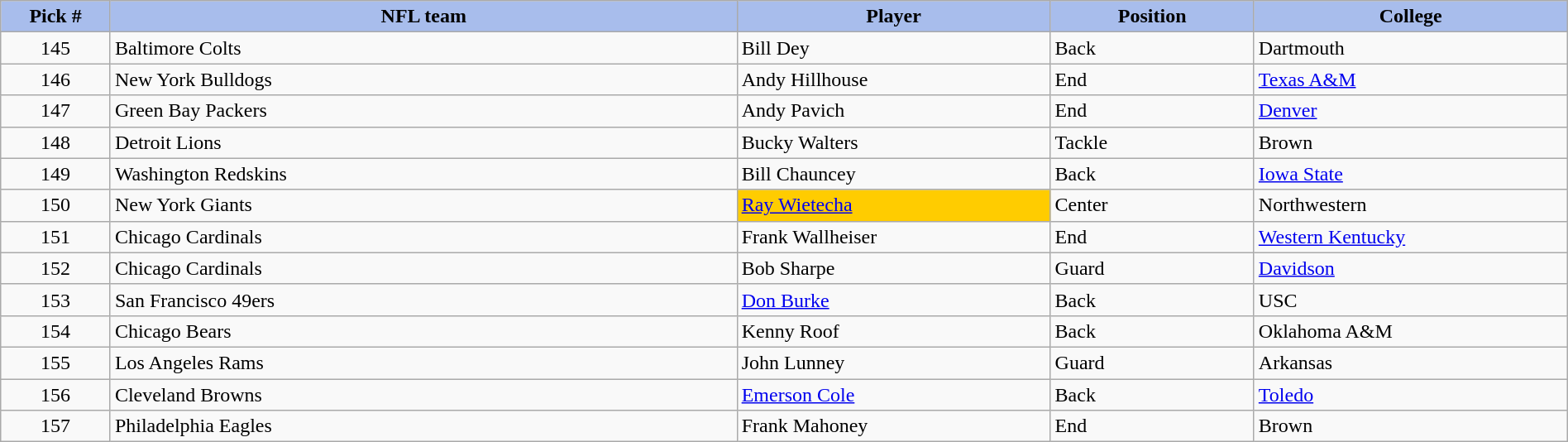<table class="wikitable sortable sortable" style="width: 100%">
<tr>
<th style="background:#A8BDEC;" width=7%>Pick #</th>
<th width=40% style="background:#A8BDEC;">NFL team</th>
<th width=20% style="background:#A8BDEC;">Player</th>
<th width=13% style="background:#A8BDEC;">Position</th>
<th style="background:#A8BDEC;">College</th>
</tr>
<tr>
<td align=center>145</td>
<td>Baltimore Colts</td>
<td>Bill Dey</td>
<td>Back</td>
<td>Dartmouth</td>
</tr>
<tr>
<td align=center>146</td>
<td>New York Bulldogs</td>
<td>Andy Hillhouse</td>
<td>End</td>
<td><a href='#'>Texas A&M</a></td>
</tr>
<tr>
<td align=center>147</td>
<td>Green Bay Packers</td>
<td>Andy Pavich</td>
<td>End</td>
<td><a href='#'>Denver</a></td>
</tr>
<tr>
<td align=center>148</td>
<td>Detroit Lions</td>
<td>Bucky Walters</td>
<td>Tackle</td>
<td>Brown</td>
</tr>
<tr>
<td align=center>149</td>
<td>Washington Redskins</td>
<td>Bill Chauncey</td>
<td>Back</td>
<td><a href='#'>Iowa State</a></td>
</tr>
<tr>
<td align=center>150</td>
<td>New York Giants</td>
<td bgcolor="#FFCC00"><a href='#'>Ray Wietecha</a></td>
<td>Center</td>
<td>Northwestern</td>
</tr>
<tr>
<td align=center>151</td>
<td>Chicago Cardinals</td>
<td>Frank Wallheiser</td>
<td>End</td>
<td><a href='#'>Western Kentucky</a></td>
</tr>
<tr>
<td align=center>152</td>
<td>Chicago Cardinals</td>
<td>Bob Sharpe</td>
<td>Guard</td>
<td><a href='#'>Davidson</a></td>
</tr>
<tr>
<td align=center>153</td>
<td>San Francisco 49ers</td>
<td><a href='#'>Don Burke</a></td>
<td>Back</td>
<td>USC</td>
</tr>
<tr>
<td align=center>154</td>
<td>Chicago Bears</td>
<td>Kenny Roof</td>
<td>Back</td>
<td>Oklahoma A&M</td>
</tr>
<tr>
<td align=center>155</td>
<td>Los Angeles Rams</td>
<td>John Lunney</td>
<td>Guard</td>
<td>Arkansas</td>
</tr>
<tr>
<td align=center>156</td>
<td>Cleveland Browns</td>
<td><a href='#'>Emerson Cole</a></td>
<td>Back</td>
<td><a href='#'>Toledo</a></td>
</tr>
<tr>
<td align=center>157</td>
<td>Philadelphia Eagles</td>
<td>Frank Mahoney</td>
<td>End</td>
<td>Brown</td>
</tr>
</table>
